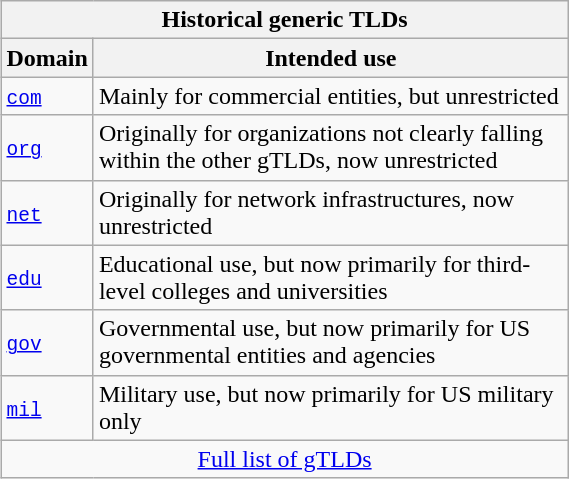<table class="wikitable"  style="width:30%; float:right; margin:0 0 10px 10px;">
<tr>
<th colspan=2>Historical generic TLDs</th>
</tr>
<tr>
<th>Domain</th>
<th>Intended use</th>
</tr>
<tr>
<td><code><a href='#'>com</a></code></td>
<td>Mainly for commercial entities, but unrestricted</td>
</tr>
<tr>
<td><code><a href='#'>org</a></code></td>
<td>Originally for organizations not clearly falling within the other gTLDs, now unrestricted</td>
</tr>
<tr>
<td><code><a href='#'>net</a></code></td>
<td>Originally for network infrastructures, now unrestricted</td>
</tr>
<tr>
<td><code><a href='#'>edu</a></code></td>
<td>Educational use, but now primarily for third-level colleges and universities</td>
</tr>
<tr>
<td><code><a href='#'>gov</a></code></td>
<td>Governmental use, but now primarily for US governmental entities and agencies</td>
</tr>
<tr>
<td><code><a href='#'>mil</a></code></td>
<td>Military use, but now primarily for US military only</td>
</tr>
<tr>
<td colspan="2" style="text-align:center;"><a href='#'>Full list of gTLDs</a></td>
</tr>
</table>
